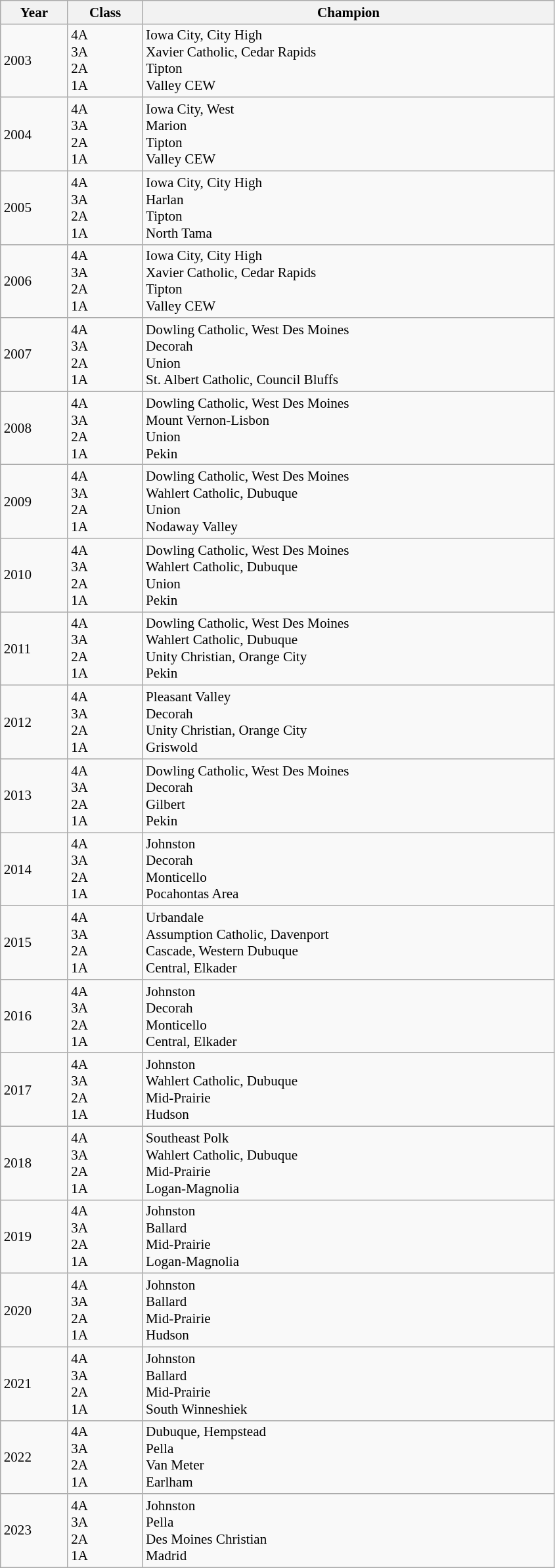<table class="wikitable collapsible collapsed" style="font-size:88%; min-width:40em">
<tr>
<th>Year</th>
<th>Class</th>
<th>Champion</th>
</tr>
<tr>
<td>2003</td>
<td>4A<br>3A<br>2A<br>1A</td>
<td>Iowa City, City High<br>Xavier Catholic, Cedar Rapids<br>Tipton<br>Valley CEW</td>
</tr>
<tr>
<td>2004</td>
<td>4A<br>3A<br>2A<br>1A</td>
<td>Iowa City, West<br>Marion<br>Tipton<br>Valley CEW</td>
</tr>
<tr>
<td>2005</td>
<td>4A<br>3A<br>2A<br>1A</td>
<td>Iowa City, City High<br>Harlan<br>Tipton<br>North Tama</td>
</tr>
<tr>
<td>2006</td>
<td>4A<br>3A<br>2A<br>1A</td>
<td>Iowa City, City High<br>Xavier Catholic, Cedar Rapids<br>Tipton<br>Valley CEW</td>
</tr>
<tr>
<td>2007</td>
<td>4A<br>3A<br>2A<br>1A</td>
<td>Dowling Catholic, West Des Moines<br>Decorah<br>Union<br>St. Albert Catholic, Council Bluffs</td>
</tr>
<tr>
<td>2008</td>
<td>4A<br>3A<br>2A<br>1A</td>
<td>Dowling Catholic, West Des Moines<br>Mount Vernon-Lisbon<br>Union<br>Pekin</td>
</tr>
<tr>
<td>2009</td>
<td>4A<br>3A<br>2A<br>1A</td>
<td>Dowling Catholic, West Des Moines<br>Wahlert Catholic, Dubuque<br>Union<br>Nodaway Valley</td>
</tr>
<tr>
<td>2010</td>
<td>4A<br>3A<br>2A<br>1A</td>
<td>Dowling Catholic, West Des Moines<br>Wahlert Catholic, Dubuque<br>Union<br>Pekin</td>
</tr>
<tr>
<td>2011</td>
<td>4A<br>3A<br>2A<br>1A</td>
<td>Dowling Catholic, West Des Moines<br>Wahlert Catholic, Dubuque<br>Unity Christian, Orange City<br>Pekin</td>
</tr>
<tr>
<td>2012</td>
<td>4A<br>3A<br>2A<br>1A</td>
<td>Pleasant Valley<br>Decorah<br>Unity Christian, Orange City<br>Griswold</td>
</tr>
<tr>
<td>2013</td>
<td>4A<br>3A<br>2A<br>1A</td>
<td>Dowling Catholic, West Des Moines<br>Decorah<br>Gilbert<br>Pekin</td>
</tr>
<tr>
<td>2014</td>
<td>4A<br>3A<br>2A<br>1A</td>
<td>Johnston<br>Decorah<br>Monticello<br>Pocahontas Area</td>
</tr>
<tr>
<td>2015</td>
<td>4A<br>3A<br>2A<br>1A</td>
<td>Urbandale<br>Assumption Catholic, Davenport<br>Cascade, Western Dubuque<br>Central, Elkader</td>
</tr>
<tr>
<td>2016</td>
<td>4A<br>3A<br>2A<br>1A</td>
<td>Johnston<br>Decorah<br>Monticello<br>Central, Elkader</td>
</tr>
<tr>
<td>2017</td>
<td>4A<br>3A<br>2A<br>1A</td>
<td>Johnston<br>Wahlert Catholic, Dubuque<br>Mid-Prairie<br>Hudson</td>
</tr>
<tr>
<td>2018</td>
<td>4A<br>3A<br>2A<br>1A</td>
<td>Southeast Polk<br>Wahlert Catholic, Dubuque<br>Mid-Prairie<br>Logan-Magnolia</td>
</tr>
<tr>
<td>2019</td>
<td>4A<br>3A<br>2A<br>1A</td>
<td>Johnston<br>Ballard<br>Mid-Prairie<br>Logan-Magnolia</td>
</tr>
<tr>
<td>2020</td>
<td>4A<br>3A<br>2A<br>1A</td>
<td>Johnston<br>Ballard<br>Mid-Prairie<br>Hudson</td>
</tr>
<tr>
<td>2021</td>
<td>4A<br>3A<br>2A<br>1A</td>
<td>Johnston<br>Ballard<br>Mid-Prairie<br>South Winneshiek</td>
</tr>
<tr>
<td>2022</td>
<td>4A<br>3A<br>2A<br>1A</td>
<td>Dubuque, Hempstead<br>Pella<br>Van Meter<br>Earlham</td>
</tr>
<tr>
<td>2023</td>
<td>4A<br>3A<br>2A<br>1A</td>
<td>Johnston<br>Pella<br>Des Moines Christian<br>Madrid</td>
</tr>
</table>
